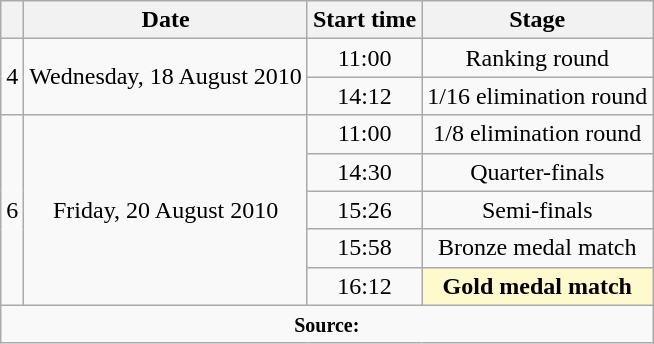<table class="wikitable" style="text-align:center;">
<tr>
<th></th>
<th>Date</th>
<th>Start time</th>
<th>Stage</th>
</tr>
<tr>
<td rowspan="2">4</td>
<td rowspan="2">Wednesday, 18 August 2010</td>
<td>11:00</td>
<td>Ranking round</td>
</tr>
<tr>
<td>14:12</td>
<td>1/16 elimination round</td>
</tr>
<tr>
<td rowspan="5">6</td>
<td rowspan="5">Friday, 20 August 2010</td>
<td>11:00</td>
<td>1/8 elimination round</td>
</tr>
<tr>
<td>14:30</td>
<td>Quarter-finals</td>
</tr>
<tr>
<td>15:26</td>
<td>Semi-finals</td>
</tr>
<tr>
<td>15:58</td>
<td>Bronze medal match</td>
</tr>
<tr>
<td>16:12</td>
<td bgcolor="lemonchiffon"><strong>Gold medal match</strong></td>
</tr>
<tr>
<td colspan="4"><small><strong>Source:</strong></small></td>
</tr>
</table>
